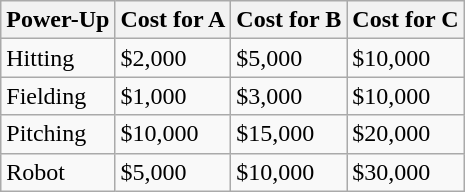<table class="wikitable">
<tr>
<th>Power-Up</th>
<th>Cost for A</th>
<th>Cost for B</th>
<th>Cost for C</th>
</tr>
<tr>
<td>Hitting</td>
<td>$2,000</td>
<td>$5,000</td>
<td>$10,000</td>
</tr>
<tr>
<td>Fielding</td>
<td>$1,000</td>
<td>$3,000</td>
<td>$10,000</td>
</tr>
<tr>
<td>Pitching</td>
<td>$10,000</td>
<td>$15,000</td>
<td>$20,000</td>
</tr>
<tr>
<td>Robot</td>
<td>$5,000</td>
<td>$10,000</td>
<td>$30,000</td>
</tr>
</table>
